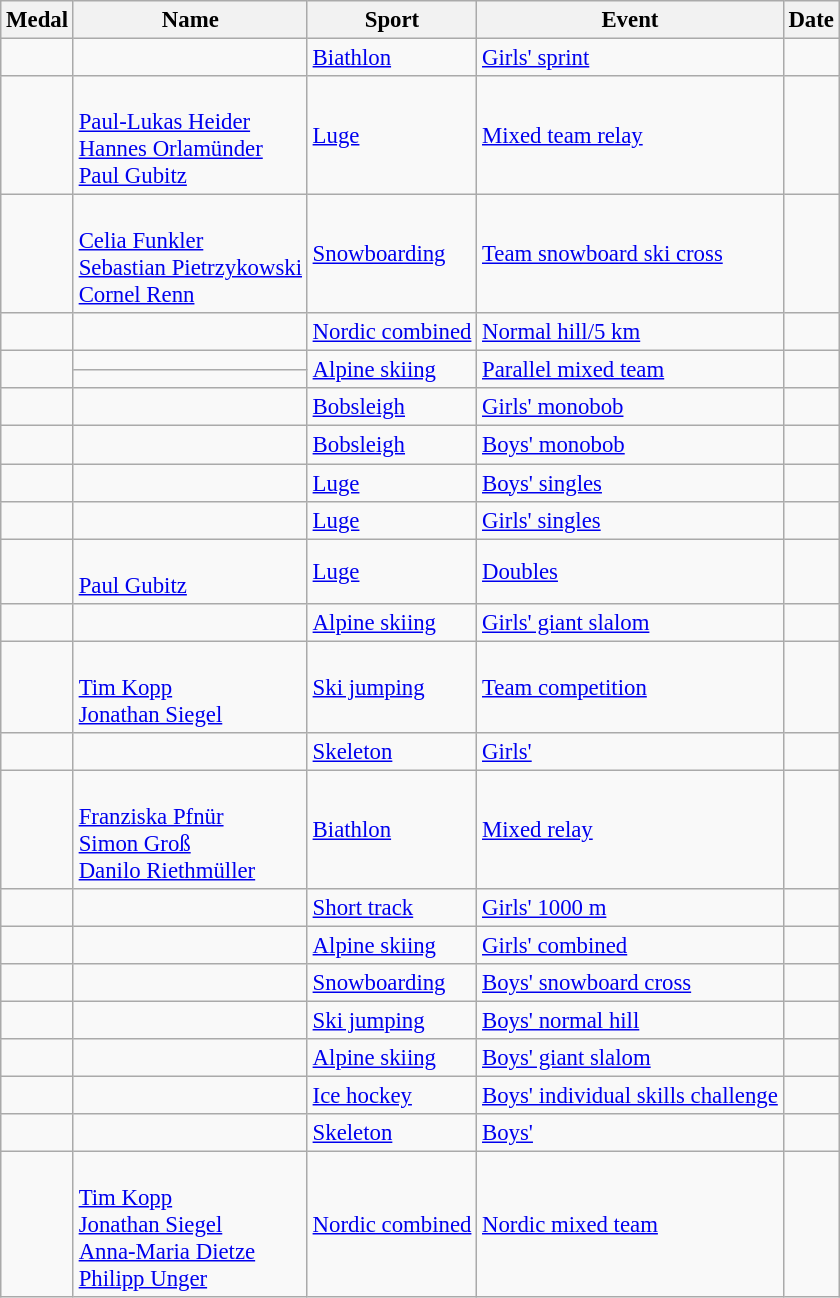<table class="wikitable sortable" style="font-size: 95%">
<tr>
<th>Medal</th>
<th>Name</th>
<th>Sport</th>
<th>Event</th>
<th>Date</th>
</tr>
<tr>
<td></td>
<td></td>
<td><a href='#'>Biathlon</a></td>
<td><a href='#'>Girls' sprint</a></td>
<td></td>
</tr>
<tr>
<td></td>
<td><br><a href='#'>Paul-Lukas Heider</a><br><a href='#'>Hannes Orlamünder</a><br><a href='#'>Paul Gubitz</a></td>
<td><a href='#'>Luge</a></td>
<td><a href='#'>Mixed team relay</a></td>
<td></td>
</tr>
<tr>
<td></td>
<td><br><a href='#'>Celia Funkler</a><br><a href='#'>Sebastian Pietrzykowski</a><br><a href='#'>Cornel Renn</a></td>
<td><a href='#'>Snowboarding</a></td>
<td><a href='#'>Team snowboard ski cross</a></td>
<td></td>
</tr>
<tr>
<td></td>
<td></td>
<td><a href='#'>Nordic combined</a></td>
<td><a href='#'>Normal hill/5 km</a></td>
<td></td>
</tr>
<tr>
<td rowspan="2"></td>
<td></td>
<td rowspan="2"><a href='#'>Alpine skiing</a></td>
<td rowspan="2"><a href='#'>Parallel mixed team</a></td>
<td rowspan="2"></td>
</tr>
<tr>
<td></td>
</tr>
<tr>
<td></td>
<td></td>
<td><a href='#'>Bobsleigh</a></td>
<td><a href='#'>Girls' monobob</a></td>
<td></td>
</tr>
<tr>
<td></td>
<td></td>
<td><a href='#'>Bobsleigh</a></td>
<td><a href='#'>Boys' monobob</a></td>
<td></td>
</tr>
<tr>
<td></td>
<td></td>
<td><a href='#'>Luge</a></td>
<td><a href='#'>Boys' singles</a></td>
<td></td>
</tr>
<tr>
<td></td>
<td></td>
<td><a href='#'>Luge</a></td>
<td><a href='#'>Girls' singles</a></td>
<td></td>
</tr>
<tr>
<td></td>
<td><br><a href='#'>Paul Gubitz</a></td>
<td><a href='#'>Luge</a></td>
<td><a href='#'>Doubles</a></td>
<td></td>
</tr>
<tr>
<td></td>
<td></td>
<td><a href='#'>Alpine skiing</a></td>
<td><a href='#'>Girls' giant slalom</a></td>
<td></td>
</tr>
<tr>
<td></td>
<td><br><a href='#'>Tim Kopp</a><br><a href='#'>Jonathan Siegel</a></td>
<td><a href='#'>Ski jumping</a></td>
<td><a href='#'>Team competition</a></td>
<td></td>
</tr>
<tr>
<td></td>
<td></td>
<td><a href='#'>Skeleton</a></td>
<td><a href='#'>Girls'</a></td>
<td></td>
</tr>
<tr>
<td></td>
<td> <br><a href='#'>Franziska Pfnür</a><br><a href='#'>Simon Groß</a><br><a href='#'>Danilo Riethmüller</a></td>
<td><a href='#'>Biathlon</a></td>
<td><a href='#'>Mixed relay</a></td>
<td></td>
</tr>
<tr>
<td></td>
<td></td>
<td><a href='#'>Short track</a></td>
<td><a href='#'>Girls' 1000 m</a></td>
<td></td>
</tr>
<tr>
<td></td>
<td></td>
<td><a href='#'>Alpine skiing</a></td>
<td><a href='#'>Girls' combined</a></td>
<td></td>
</tr>
<tr>
<td></td>
<td></td>
<td><a href='#'>Snowboarding</a></td>
<td><a href='#'>Boys' snowboard cross</a></td>
<td></td>
</tr>
<tr>
<td></td>
<td></td>
<td><a href='#'>Ski jumping</a></td>
<td><a href='#'>Boys' normal hill</a></td>
<td></td>
</tr>
<tr>
<td></td>
<td></td>
<td><a href='#'>Alpine skiing</a></td>
<td><a href='#'>Boys' giant slalom</a></td>
<td></td>
</tr>
<tr>
<td></td>
<td></td>
<td><a href='#'>Ice hockey</a></td>
<td><a href='#'>Boys' individual skills challenge</a></td>
<td></td>
</tr>
<tr>
<td></td>
<td></td>
<td><a href='#'>Skeleton</a></td>
<td><a href='#'>Boys'</a></td>
<td></td>
</tr>
<tr>
<td></td>
<td> <br><a href='#'>Tim Kopp</a><br><a href='#'>Jonathan Siegel</a><br><a href='#'>Anna-Maria Dietze</a><br><a href='#'>Philipp Unger</a></td>
<td><a href='#'>Nordic combined</a></td>
<td><a href='#'>Nordic mixed team</a></td>
<td></td>
</tr>
</table>
